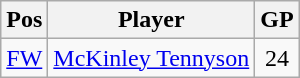<table class=wikitable>
<tr>
<th>Pos</th>
<th>Player</th>
<th>GP</th>
</tr>
<tr>
<td align="center"><a href='#'>FW</a></td>
<td> <a href='#'>McKinley Tennyson</a></td>
<td align="center">24</td>
</tr>
</table>
